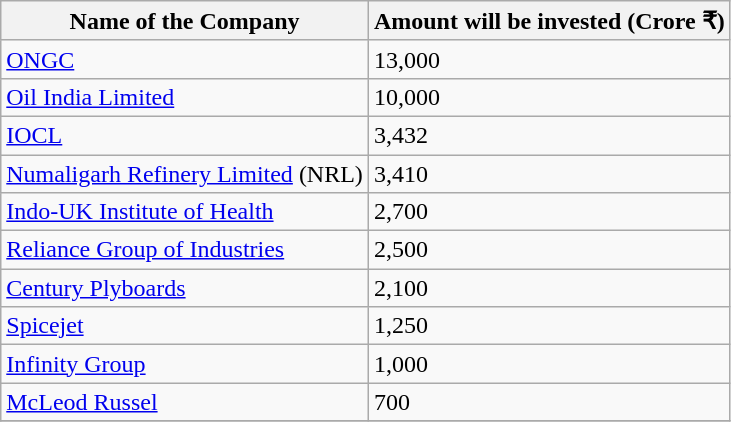<table class="wikitable">
<tr>
<th>Name of the Company</th>
<th>Amount will be invested (Crore ₹)</th>
</tr>
<tr>
<td><a href='#'>ONGC</a></td>
<td>13,000</td>
</tr>
<tr>
<td><a href='#'>Oil India Limited</a></td>
<td>10,000</td>
</tr>
<tr>
<td><a href='#'>IOCL</a></td>
<td>3,432</td>
</tr>
<tr>
<td><a href='#'>Numaligarh Refinery Limited</a> (NRL)</td>
<td>3,410</td>
</tr>
<tr>
<td><a href='#'>Indo-UK Institute of Health</a></td>
<td>2,700</td>
</tr>
<tr>
<td><a href='#'>Reliance Group of Industries</a></td>
<td>2,500</td>
</tr>
<tr>
<td><a href='#'>Century Plyboards</a></td>
<td>2,100</td>
</tr>
<tr>
<td><a href='#'>Spicejet</a></td>
<td>1,250</td>
</tr>
<tr>
<td><a href='#'>Infinity Group</a></td>
<td>1,000</td>
</tr>
<tr>
<td><a href='#'>McLeod Russel</a></td>
<td>700</td>
</tr>
<tr>
</tr>
</table>
